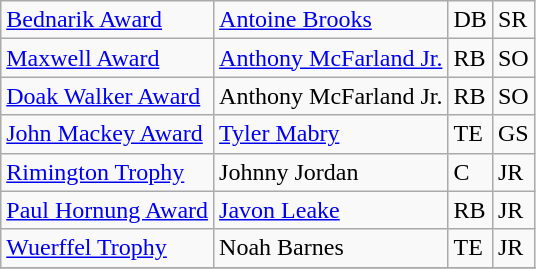<table class="wikitable">
<tr>
<td><a href='#'>Bednarik Award</a></td>
<td><a href='#'>Antoine Brooks</a></td>
<td>DB</td>
<td>SR</td>
</tr>
<tr>
<td><a href='#'>Maxwell Award</a></td>
<td><a href='#'>Anthony McFarland Jr.</a></td>
<td>RB</td>
<td>SO</td>
</tr>
<tr>
<td><a href='#'>Doak Walker Award</a></td>
<td>Anthony McFarland Jr.</td>
<td>RB</td>
<td>SO</td>
</tr>
<tr>
<td><a href='#'>John Mackey Award</a></td>
<td><a href='#'>Tyler Mabry</a></td>
<td>TE</td>
<td>GS</td>
</tr>
<tr>
<td><a href='#'>Rimington Trophy</a></td>
<td>Johnny Jordan</td>
<td>C</td>
<td>JR</td>
</tr>
<tr>
<td><a href='#'>Paul Hornung Award</a></td>
<td><a href='#'>Javon Leake</a></td>
<td>RB</td>
<td>JR</td>
</tr>
<tr>
<td><a href='#'>Wuerffel Trophy</a></td>
<td>Noah Barnes</td>
<td>TE</td>
<td>JR</td>
</tr>
<tr>
</tr>
</table>
